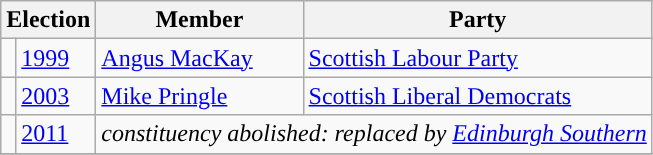<table class="wikitable">
<tr>
<th colspan="2">Election</th>
<th>Member</th>
<th>Party</th>
</tr>
<tr>
<td style="background-color: "></td>
<td><a href='#'>1999</a></td>
<td><a href='#'>Angus MacKay</a></td>
<td><a href='#'>Scottish Labour Party</a></td>
</tr>
<tr>
<td style="background-color: "></td>
<td><a href='#'>2003</a></td>
<td><a href='#'>Mike Pringle</a></td>
<td><a href='#'>Scottish Liberal Democrats</a></td>
</tr>
<tr>
<td style="background-color:"></td>
<td><a href='#'>2011</a></td>
<td colspan="3"><em>constituency abolished: replaced by <a href='#'>Edinburgh Southern</a></em></td>
</tr>
<tr>
</tr>
</table>
